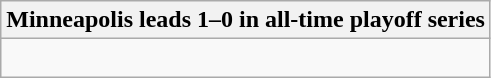<table class="wikitable collapsible collapsed">
<tr>
<th>Minneapolis leads 1–0 in all-time playoff series</th>
</tr>
<tr>
<td><br></td>
</tr>
</table>
